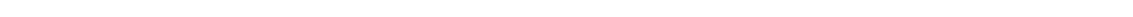<table style="width:88%; text-align:center;">
<tr style="color:white;">
<td style="background:"><strong>79</strong></td>
<td style="background:"><strong>10</strong></td>
<td style="background:"><strong>55</strong></td>
</tr>
</table>
